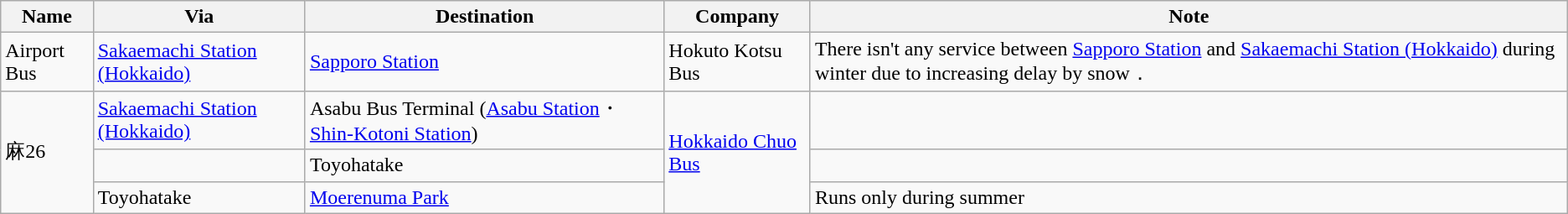<table class="wikitable">
<tr>
<th>Name</th>
<th>Via</th>
<th>Destination</th>
<th>Company</th>
<th>Note</th>
</tr>
<tr>
<td>Airport Bus</td>
<td><a href='#'>Sakaemachi Station (Hokkaido)</a></td>
<td><a href='#'>Sapporo Station</a></td>
<td>Hokuto Kotsu Bus</td>
<td>There isn't any service between <a href='#'>Sapporo Station</a> and <a href='#'>Sakaemachi Station (Hokkaido)</a> during winter due to increasing delay by snow．</td>
</tr>
<tr>
<td rowspan="3">麻26</td>
<td><a href='#'>Sakaemachi Station (Hokkaido)</a></td>
<td>Asabu Bus Terminal (<a href='#'>Asabu Station</a>・<a href='#'>Shin-Kotoni Station</a>)</td>
<td rowspan="3"><a href='#'>Hokkaido Chuo Bus</a></td>
<td></td>
</tr>
<tr>
<td></td>
<td>Toyohatake</td>
<td></td>
</tr>
<tr>
<td>Toyohatake</td>
<td><a href='#'>Moerenuma Park</a></td>
<td>Runs only during summer</td>
</tr>
</table>
